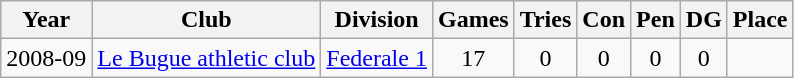<table class="wikitable">
<tr>
<th>Year</th>
<th>Club</th>
<th>Division</th>
<th>Games</th>
<th>Tries</th>
<th>Con</th>
<th>Pen</th>
<th>DG</th>
<th>Place</th>
</tr>
<tr align="center">
<td>2008-09</td>
<td><a href='#'>Le Bugue athletic club</a></td>
<td><a href='#'>Federale 1</a></td>
<td>17</td>
<td>0</td>
<td>0</td>
<td>0</td>
<td>0</td>
<td></td>
</tr>
</table>
